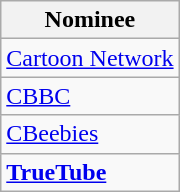<table class="wikitable">
<tr>
<th>Nominee</th>
</tr>
<tr>
<td><a href='#'>Cartoon Network</a></td>
</tr>
<tr>
<td><a href='#'>CBBC</a></td>
</tr>
<tr>
<td><a href='#'>CBeebies</a></td>
</tr>
<tr>
<td><strong><a href='#'>TrueTube</a></strong></td>
</tr>
</table>
